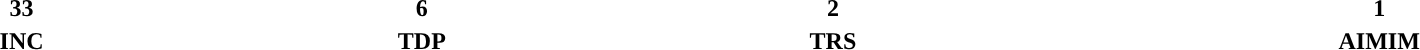<table style="width:100%; text-align:center;">
<tr>
<td style="background:"><strong>33</strong></td>
<td style="background:"><strong>6</strong></td>
<td style="background:"><strong>2</strong></td>
<td style="background:"><strong>1</strong></td>
</tr>
<tr>
<td><span><strong>INC</strong></span></td>
<td><span><strong>TDP</strong></span></td>
<td><span><strong>TRS</strong></span></td>
<td><span><strong>AIMIM</strong></span></td>
</tr>
</table>
